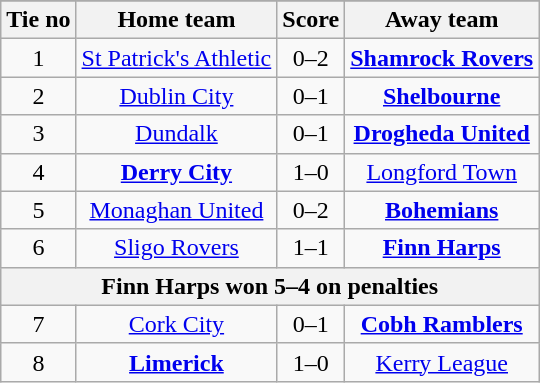<table class="wikitable" style="text-align: center">
<tr>
</tr>
<tr>
<th>Tie no</th>
<th>Home team</th>
<th>Score</th>
<th>Away team</th>
</tr>
<tr>
<td>1</td>
<td><a href='#'>St Patrick's Athletic</a></td>
<td>0–2</td>
<td><strong><a href='#'>Shamrock Rovers</a></strong></td>
</tr>
<tr>
<td>2</td>
<td><a href='#'>Dublin City</a></td>
<td>0–1</td>
<td><strong><a href='#'>Shelbourne</a></strong></td>
</tr>
<tr>
<td>3</td>
<td><a href='#'>Dundalk</a></td>
<td>0–1</td>
<td><strong><a href='#'>Drogheda United</a></strong></td>
</tr>
<tr>
<td>4</td>
<td><strong><a href='#'>Derry City</a></strong></td>
<td>1–0</td>
<td><a href='#'>Longford Town</a></td>
</tr>
<tr>
<td>5</td>
<td><a href='#'>Monaghan United</a></td>
<td>0–2</td>
<td><strong><a href='#'>Bohemians</a></strong></td>
</tr>
<tr>
<td>6</td>
<td><a href='#'>Sligo Rovers</a></td>
<td>1–1</td>
<td><strong><a href='#'>Finn Harps</a></strong></td>
</tr>
<tr>
<th colspan=4>Finn Harps won 5–4 on penalties</th>
</tr>
<tr>
<td>7</td>
<td><a href='#'>Cork City</a></td>
<td>0–1</td>
<td><strong><a href='#'>Cobh Ramblers</a></strong></td>
</tr>
<tr>
<td>8</td>
<td><strong><a href='#'>Limerick</a></strong></td>
<td>1–0</td>
<td><a href='#'>Kerry League</a></td>
</tr>
</table>
